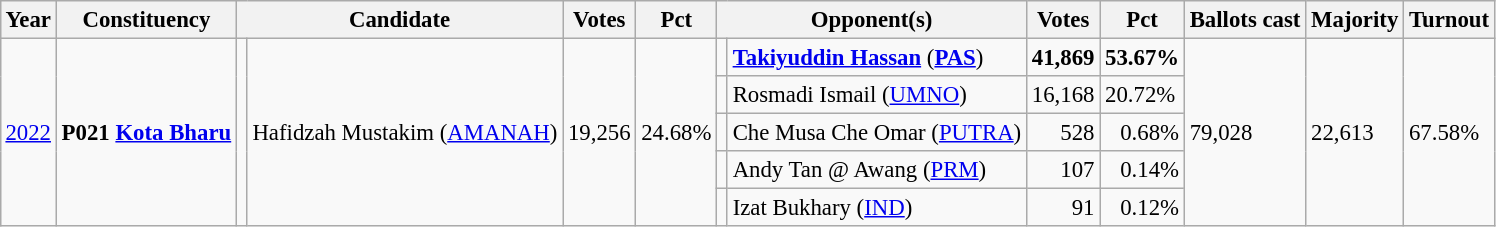<table class="wikitable" style="margin:0.5em ; font-size:95%">
<tr>
<th>Year</th>
<th>Constituency</th>
<th colspan=2>Candidate</th>
<th>Votes</th>
<th>Pct</th>
<th colspan=2>Opponent(s)</th>
<th>Votes</th>
<th>Pct</th>
<th>Ballots cast</th>
<th>Majority</th>
<th>Turnout</th>
</tr>
<tr>
<td rowspan=5><a href='#'>2022</a></td>
<td rowspan=5><strong>P021 <a href='#'>Kota Bharu</a></strong></td>
<td rowspan=5 ></td>
<td rowspan=5>Hafidzah Mustakim (<a href='#'>AMANAH</a>)</td>
<td rowspan=5 align="right">19,256</td>
<td rowspan=5>24.68%</td>
<td></td>
<td><strong><a href='#'>Takiyuddin Hassan</a></strong> (<strong><a href='#'>PAS</a></strong>)</td>
<td align="right"><strong>41,869</strong></td>
<td><strong>53.67%</strong></td>
<td rowspan=5>79,028</td>
<td rowspan=5>22,613</td>
<td rowspan=5>67.58%</td>
</tr>
<tr>
<td></td>
<td>Rosmadi Ismail (<a href='#'>UMNO</a>)</td>
<td align="right">16,168</td>
<td>20.72%</td>
</tr>
<tr>
<td></td>
<td>Che Musa Che Omar (<a href='#'>PUTRA</a>)</td>
<td align="right">528</td>
<td align=right>0.68%</td>
</tr>
<tr>
<td bgcolor=></td>
<td>Andy Tan @ Awang (<a href='#'>PRM</a>)</td>
<td align="right">107</td>
<td align=right>0.14%</td>
</tr>
<tr>
<td></td>
<td>Izat Bukhary (<a href='#'>IND</a>)</td>
<td align="right">91</td>
<td align=right>0.12%</td>
</tr>
</table>
